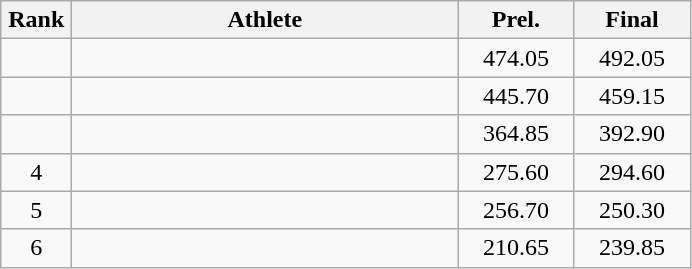<table class=wikitable style="text-align:center">
<tr>
<th width=40>Rank</th>
<th width=250>Athlete</th>
<th width=70>Prel.</th>
<th width=70>Final</th>
</tr>
<tr>
<td></td>
<td align=left></td>
<td>474.05</td>
<td>492.05</td>
</tr>
<tr>
<td></td>
<td align=left></td>
<td>445.70</td>
<td>459.15</td>
</tr>
<tr>
<td></td>
<td align=left></td>
<td>364.85</td>
<td>392.90</td>
</tr>
<tr>
<td>4</td>
<td align=left></td>
<td>275.60</td>
<td>294.60</td>
</tr>
<tr>
<td>5</td>
<td align=left></td>
<td>256.70</td>
<td>250.30</td>
</tr>
<tr>
<td>6</td>
<td align=left></td>
<td>210.65</td>
<td>239.85</td>
</tr>
</table>
